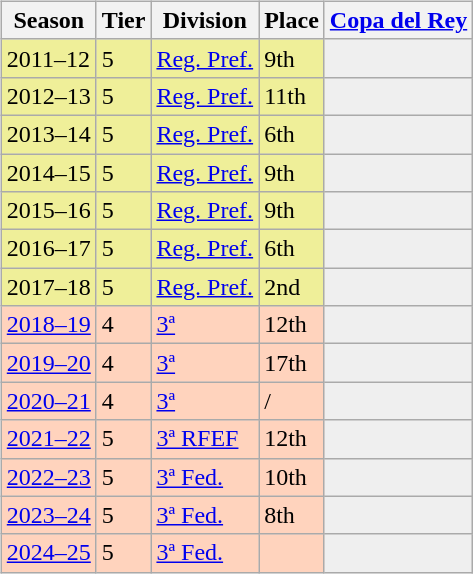<table>
<tr>
<td valign="top" width=0%><br><table class="wikitable">
<tr style="background:#f0f6fa;">
<th>Season</th>
<th>Tier</th>
<th>Division</th>
<th>Place</th>
<th><a href='#'>Copa del Rey</a></th>
</tr>
<tr>
<td style="background:#EFEF99;">2011–12</td>
<td style="background:#EFEF99;">5</td>
<td style="background:#EFEF99;"><a href='#'>Reg. Pref.</a></td>
<td style="background:#EFEF99;">9th</td>
<th style="background:#efefef;"></th>
</tr>
<tr>
<td style="background:#EFEF99;">2012–13</td>
<td style="background:#EFEF99;">5</td>
<td style="background:#EFEF99;"><a href='#'>Reg. Pref.</a></td>
<td style="background:#EFEF99;">11th</td>
<th style="background:#efefef;"></th>
</tr>
<tr>
<td style="background:#EFEF99;">2013–14</td>
<td style="background:#EFEF99;">5</td>
<td style="background:#EFEF99;"><a href='#'>Reg. Pref.</a></td>
<td style="background:#EFEF99;">6th</td>
<th style="background:#efefef;"></th>
</tr>
<tr>
<td style="background:#EFEF99;">2014–15</td>
<td style="background:#EFEF99;">5</td>
<td style="background:#EFEF99;"><a href='#'>Reg. Pref.</a></td>
<td style="background:#EFEF99;">9th</td>
<th style="background:#efefef;"></th>
</tr>
<tr>
<td style="background:#EFEF99;">2015–16</td>
<td style="background:#EFEF99;">5</td>
<td style="background:#EFEF99;"><a href='#'>Reg. Pref.</a></td>
<td style="background:#EFEF99;">9th</td>
<th style="background:#efefef;"></th>
</tr>
<tr>
<td style="background:#EFEF99;">2016–17</td>
<td style="background:#EFEF99;">5</td>
<td style="background:#EFEF99;"><a href='#'>Reg. Pref.</a></td>
<td style="background:#EFEF99;">6th</td>
<th style="background:#efefef;"></th>
</tr>
<tr>
<td style="background:#EFEF99;">2017–18</td>
<td style="background:#EFEF99;">5</td>
<td style="background:#EFEF99;"><a href='#'>Reg. Pref.</a></td>
<td style="background:#EFEF99;">2nd</td>
<th style="background:#efefef;"></th>
</tr>
<tr>
<td style="background:#FFD3BD;"><a href='#'>2018–19</a></td>
<td style="background:#FFD3BD;">4</td>
<td style="background:#FFD3BD;"><a href='#'>3ª</a></td>
<td style="background:#FFD3BD;">12th</td>
<td style="background:#efefef;"></td>
</tr>
<tr>
<td style="background:#FFD3BD;"><a href='#'>2019–20</a></td>
<td style="background:#FFD3BD;">4</td>
<td style="background:#FFD3BD;"><a href='#'>3ª</a></td>
<td style="background:#FFD3BD;">17th</td>
<td style="background:#efefef;"></td>
</tr>
<tr>
<td style="background:#FFD3BD;"><a href='#'>2020–21</a></td>
<td style="background:#FFD3BD;">4</td>
<td style="background:#FFD3BD;"><a href='#'>3ª</a></td>
<td style="background:#FFD3BD;"> / </td>
<td style="background:#efefef;"></td>
</tr>
<tr>
<td style="background:#FFD3BD;"><a href='#'>2021–22</a></td>
<td style="background:#FFD3BD;">5</td>
<td style="background:#FFD3BD;"><a href='#'>3ª RFEF</a></td>
<td style="background:#FFD3BD;">12th</td>
<td style="background:#efefef;"></td>
</tr>
<tr>
<td style="background:#FFD3BD;"><a href='#'>2022–23</a></td>
<td style="background:#FFD3BD;">5</td>
<td style="background:#FFD3BD;"><a href='#'>3ª Fed.</a></td>
<td style="background:#FFD3BD;">10th</td>
<td style="background:#efefef;"></td>
</tr>
<tr>
<td style="background:#FFD3BD;"><a href='#'>2023–24</a></td>
<td style="background:#FFD3BD;">5</td>
<td style="background:#FFD3BD;"><a href='#'>3ª Fed.</a></td>
<td style="background:#FFD3BD;">8th</td>
<td style="background:#efefef;"></td>
</tr>
<tr>
<td style="background:#FFD3BD;"><a href='#'>2024–25</a></td>
<td style="background:#FFD3BD;">5</td>
<td style="background:#FFD3BD;"><a href='#'>3ª Fed.</a></td>
<td style="background:#FFD3BD;"></td>
<td style="background:#efefef;"></td>
</tr>
</table>
</td>
</tr>
</table>
